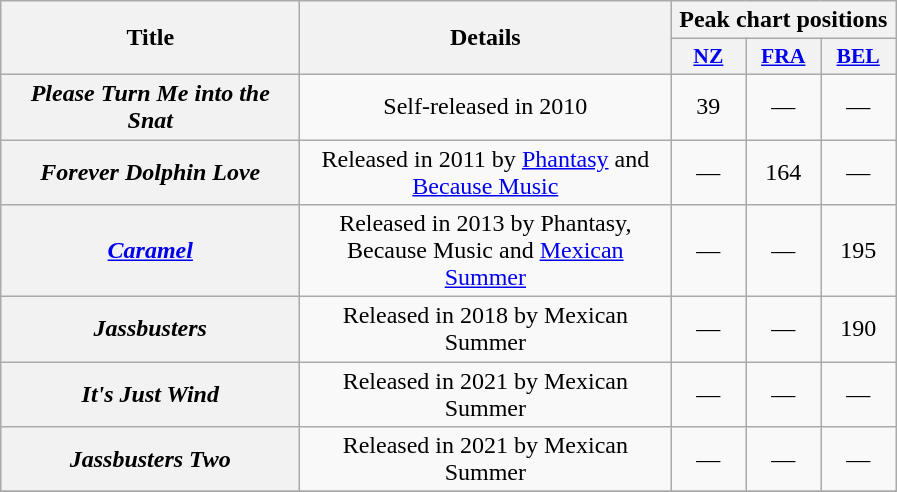<table class="wikitable plainrowheaders" style="text-align:center">
<tr>
<th scope="col" rowspan="2" style="width:12em;">Title</th>
<th scope="col" rowspan="2" style="width:15em;">Details</th>
<th scope="col" colspan="3">Peak chart positions</th>
</tr>
<tr>
<th scope="col" class="unsortable" style="width:3em; font-size:90%;"><a href='#'>NZ</a></th>
<th scope="col" class="unsortable" style="width:3em; font-size:90%;"><a href='#'>FRA</a></th>
<th scope="col" class="unsortable" style="width:3em; font-size:90%;"><a href='#'>BEL</a></th>
</tr>
<tr>
<th scope="row"><em>Please Turn Me into the Snat</em></th>
<td>Self-released in 2010</td>
<td>39</td>
<td>—</td>
<td>—</td>
</tr>
<tr>
<th scope="row"><em>Forever Dolphin Love</em></th>
<td>Released in 2011 by <a href='#'>Phantasy</a> and <a href='#'>Because Music</a></td>
<td>—</td>
<td>164</td>
<td>—</td>
</tr>
<tr>
<th scope="row"><em><a href='#'>Caramel</a></em></th>
<td>Released in 2013 by Phantasy, Because Music and <a href='#'>Mexican Summer</a></td>
<td>—</td>
<td>—</td>
<td>195</td>
</tr>
<tr>
<th scope="row"><em>Jassbusters</em></th>
<td>Released in 2018 by Mexican Summer</td>
<td>—</td>
<td>—</td>
<td>190</td>
</tr>
<tr>
<th scope="row"><em>It's Just Wind</em></th>
<td>Released in 2021 by Mexican Summer</td>
<td>—</td>
<td>—</td>
<td>—</td>
</tr>
<tr>
<th scope="row"><em>Jassbusters Two</em></th>
<td>Released in 2021 by Mexican Summer</td>
<td>—</td>
<td>—</td>
<td>—</td>
</tr>
<tr>
</tr>
</table>
